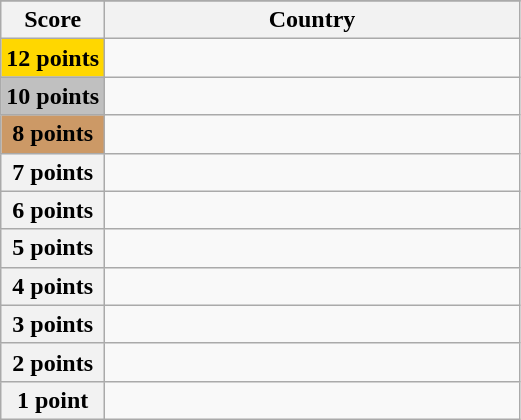<table class="wikitable">
<tr>
</tr>
<tr>
<th scope="col" width="20%">Score</th>
<th scope="col">Country</th>
</tr>
<tr>
<th scope="row" style="background:gold">12 points</th>
<td></td>
</tr>
<tr>
<th scope="row" style="background:silver">10 points</th>
<td></td>
</tr>
<tr>
<th scope="row" style="background:#CC9966">8 points</th>
<td></td>
</tr>
<tr>
<th scope="row">7 points</th>
<td></td>
</tr>
<tr>
<th scope="row">6 points</th>
<td></td>
</tr>
<tr>
<th scope="row">5 points</th>
<td></td>
</tr>
<tr>
<th scope="row">4 points</th>
<td></td>
</tr>
<tr>
<th scope="row">3 points</th>
<td></td>
</tr>
<tr>
<th scope="row">2 points</th>
<td></td>
</tr>
<tr>
<th scope="row">1 point</th>
<td></td>
</tr>
</table>
